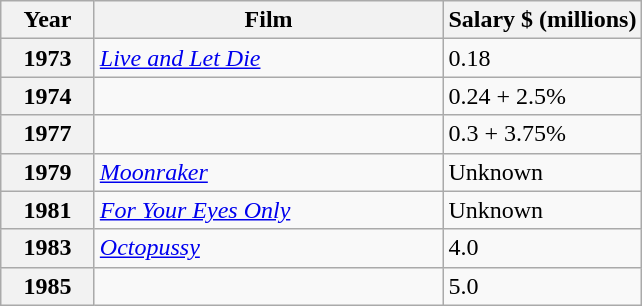<table class="wikitable plainrowheaders sortable" style="margin-right: 0;">
<tr>
<th scope="col" style="vertical-align:top; width:55px;">Year</th>
<th scope="col" style="vertical-align:top; width:225px;">Film</th>
<th scope="col" style="vertical-align:top;">Salary $ (millions)</th>
</tr>
<tr>
<th scope="row">1973</th>
<td><em><a href='#'>Live and Let Die</a></em></td>
<td>0.18</td>
</tr>
<tr>
<th scope="row">1974</th>
<td><em></em></td>
<td>0.24 + 2.5%</td>
</tr>
<tr>
<th scope="row">1977</th>
<td><em></em></td>
<td>0.3 + 3.75%</td>
</tr>
<tr>
<th scope="row">1979</th>
<td><em><a href='#'>Moonraker</a></em></td>
<td>Unknown</td>
</tr>
<tr>
<th scope="row">1981</th>
<td><em><a href='#'>For Your Eyes Only</a></em></td>
<td>Unknown</td>
</tr>
<tr>
<th scope="row">1983</th>
<td><em><a href='#'>Octopussy</a></em></td>
<td>4.0</td>
</tr>
<tr>
<th scope="row">1985</th>
<td><em></em></td>
<td>5.0</td>
</tr>
</table>
